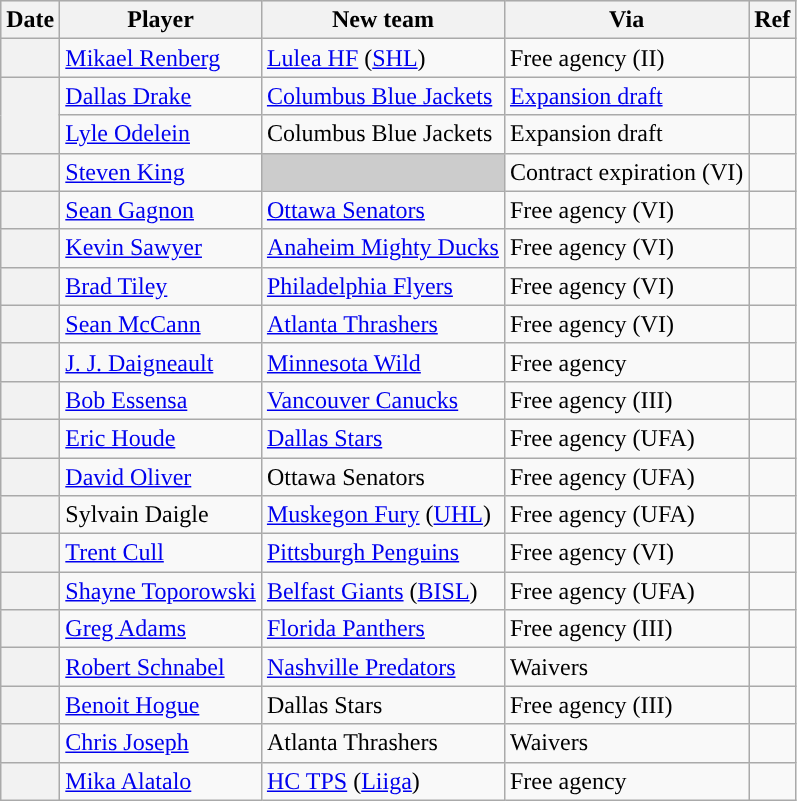<table class="wikitable plainrowheaders">
<tr style="background:#ddd; text-align:center;">
<th>Date</th>
<th>Player</th>
<th>New team</th>
<th>Via</th>
<th>Ref</th>
</tr>
<tr>
<th scope="row"></th>
<td><a href='#'>Mikael Renberg</a></td>
<td><a href='#'>Lulea HF</a> (<a href='#'>SHL</a>)</td>
<td>Free agency (II)</td>
<td></td>
</tr>
<tr>
<th scope="row" rowspan=2></th>
<td><a href='#'>Dallas Drake</a></td>
<td><a href='#'>Columbus Blue Jackets</a></td>
<td><a href='#'>Expansion draft</a></td>
<td></td>
</tr>
<tr>
<td><a href='#'>Lyle Odelein</a></td>
<td>Columbus Blue Jackets</td>
<td>Expansion draft</td>
<td></td>
</tr>
<tr>
<th scope="row"></th>
<td><a href='#'>Steven King</a></td>
<td style="background:#ccc"></td>
<td>Contract expiration (VI)</td>
<td></td>
</tr>
<tr>
<th scope="row"></th>
<td><a href='#'>Sean Gagnon</a></td>
<td><a href='#'>Ottawa Senators</a></td>
<td>Free agency (VI)</td>
<td></td>
</tr>
<tr>
<th scope="row"></th>
<td><a href='#'>Kevin Sawyer</a></td>
<td><a href='#'>Anaheim Mighty Ducks</a></td>
<td>Free agency (VI)</td>
<td></td>
</tr>
<tr>
<th scope="row"></th>
<td><a href='#'>Brad Tiley</a></td>
<td><a href='#'>Philadelphia Flyers</a></td>
<td>Free agency (VI)</td>
<td></td>
</tr>
<tr>
<th scope="row"></th>
<td><a href='#'>Sean McCann</a></td>
<td><a href='#'>Atlanta Thrashers</a></td>
<td>Free agency (VI)</td>
<td></td>
</tr>
<tr>
<th scope="row"></th>
<td><a href='#'>J. J. Daigneault</a></td>
<td><a href='#'>Minnesota Wild</a></td>
<td>Free agency</td>
<td></td>
</tr>
<tr>
<th scope="row"></th>
<td><a href='#'>Bob Essensa</a></td>
<td><a href='#'>Vancouver Canucks</a></td>
<td>Free agency (III)</td>
<td></td>
</tr>
<tr>
<th scope="row"></th>
<td><a href='#'>Eric Houde</a></td>
<td><a href='#'>Dallas Stars</a></td>
<td>Free agency (UFA)</td>
<td></td>
</tr>
<tr>
<th scope="row"></th>
<td><a href='#'>David Oliver</a></td>
<td>Ottawa Senators</td>
<td>Free agency (UFA)</td>
<td></td>
</tr>
<tr>
<th scope="row"></th>
<td>Sylvain Daigle</td>
<td><a href='#'>Muskegon Fury</a> (<a href='#'>UHL</a>)</td>
<td>Free agency (UFA)</td>
<td></td>
</tr>
<tr>
<th scope="row"></th>
<td><a href='#'>Trent Cull</a></td>
<td><a href='#'>Pittsburgh Penguins</a></td>
<td>Free agency (VI)</td>
<td></td>
</tr>
<tr>
<th scope="row"></th>
<td><a href='#'>Shayne Toporowski</a></td>
<td><a href='#'>Belfast Giants</a> (<a href='#'>BISL</a>)</td>
<td>Free agency (UFA)</td>
<td></td>
</tr>
<tr>
<th scope="row"></th>
<td><a href='#'>Greg Adams</a></td>
<td><a href='#'>Florida Panthers</a></td>
<td>Free agency (III)</td>
<td></td>
</tr>
<tr>
<th scope="row"></th>
<td><a href='#'>Robert Schnabel</a></td>
<td><a href='#'>Nashville Predators</a></td>
<td>Waivers</td>
<td></td>
</tr>
<tr>
<th scope="row"></th>
<td><a href='#'>Benoit Hogue</a></td>
<td>Dallas Stars</td>
<td>Free agency (III)</td>
<td></td>
</tr>
<tr>
<th scope="row"></th>
<td><a href='#'>Chris Joseph</a></td>
<td>Atlanta Thrashers</td>
<td>Waivers</td>
<td></td>
</tr>
<tr>
<th scope="row"></th>
<td><a href='#'>Mika Alatalo</a></td>
<td><a href='#'>HC TPS</a> (<a href='#'>Liiga</a>)</td>
<td>Free agency</td>
<td></td>
</tr>
</table>
